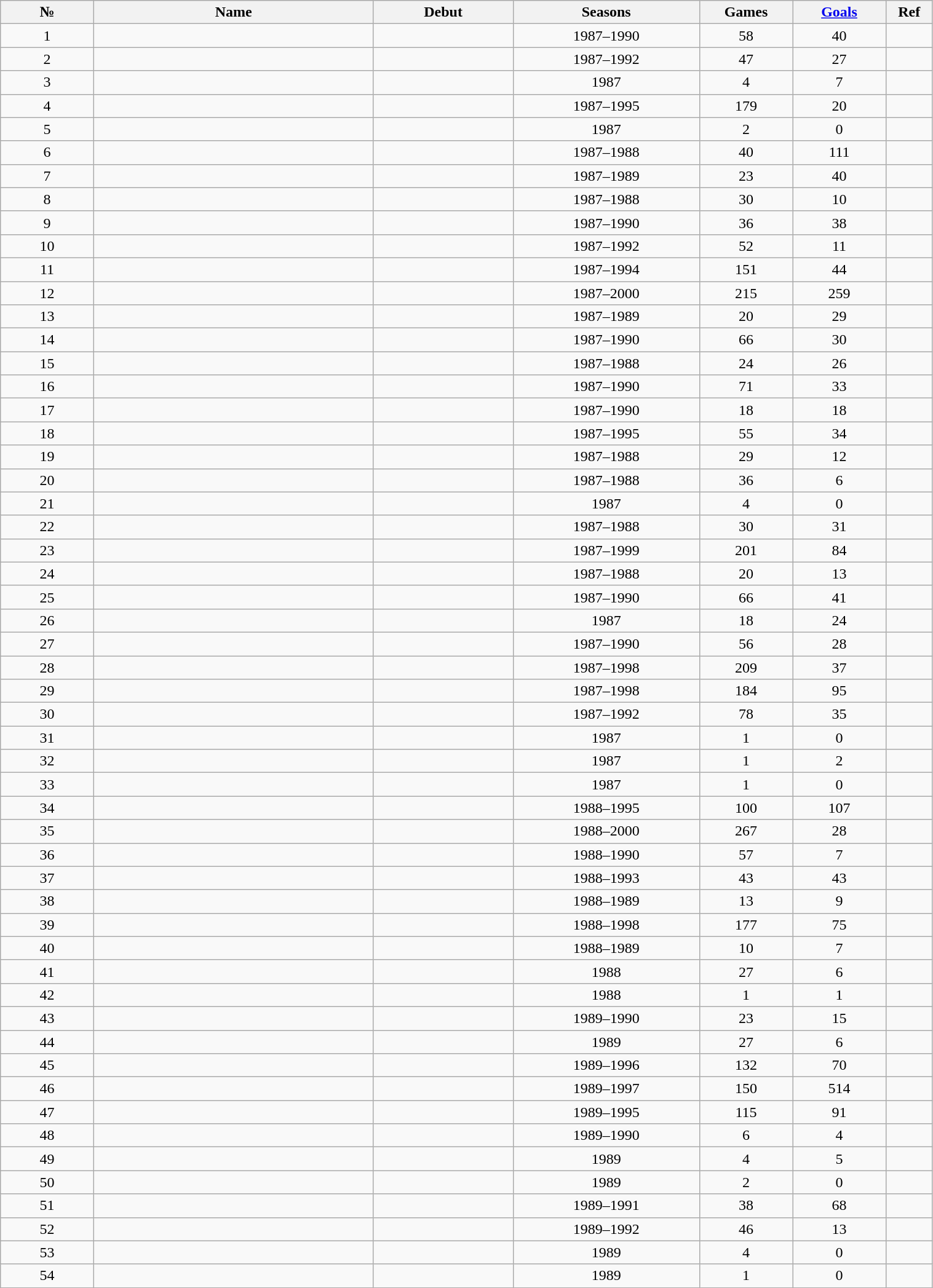<table class="wikitable sortable" style="text-align:center; width:80%;">
<tr>
<th style="width=10%">№</th>
<th style="width:30%">Name</th>
<th style="width:15%">Debut</th>
<th style="width:20%">Seasons</th>
<th style="width:10%">Games</th>
<th style="width:10%"><a href='#'>Goals</a></th>
<th class="unsortable" style="width:5%">Ref</th>
</tr>
<tr>
<td>1</td>
<td align=left></td>
<td></td>
<td>1987–1990</td>
<td>58</td>
<td>40</td>
<td></td>
</tr>
<tr>
<td>2</td>
<td align=left></td>
<td></td>
<td>1987–1992</td>
<td>47</td>
<td>27</td>
<td></td>
</tr>
<tr>
<td>3</td>
<td align=left></td>
<td></td>
<td>1987</td>
<td>4</td>
<td>7</td>
<td></td>
</tr>
<tr>
<td>4</td>
<td align=left></td>
<td></td>
<td>1987–1995</td>
<td>179</td>
<td>20</td>
<td></td>
</tr>
<tr>
<td>5</td>
<td align=left></td>
<td></td>
<td>1987</td>
<td>2</td>
<td>0</td>
<td></td>
</tr>
<tr>
<td>6</td>
<td align=left></td>
<td></td>
<td>1987–1988</td>
<td>40</td>
<td>111</td>
<td></td>
</tr>
<tr>
<td>7</td>
<td align=left></td>
<td></td>
<td>1987–1989</td>
<td>23</td>
<td>40</td>
<td></td>
</tr>
<tr>
<td>8</td>
<td align=left></td>
<td></td>
<td>1987–1988</td>
<td>30</td>
<td>10</td>
<td></td>
</tr>
<tr>
<td>9</td>
<td align=left></td>
<td></td>
<td>1987–1990</td>
<td>36</td>
<td>38</td>
<td></td>
</tr>
<tr>
<td>10</td>
<td align=left></td>
<td></td>
<td>1987–1992</td>
<td>52</td>
<td>11</td>
<td></td>
</tr>
<tr>
<td>11</td>
<td align=left></td>
<td></td>
<td>1987–1994</td>
<td>151</td>
<td>44</td>
<td></td>
</tr>
<tr>
<td>12</td>
<td align=left></td>
<td></td>
<td>1987–2000</td>
<td>215</td>
<td>259</td>
<td></td>
</tr>
<tr>
<td>13</td>
<td align=left></td>
<td></td>
<td>1987–1989</td>
<td>20</td>
<td>29</td>
<td></td>
</tr>
<tr>
<td>14</td>
<td align=left></td>
<td></td>
<td>1987–1990</td>
<td>66</td>
<td>30</td>
<td></td>
</tr>
<tr>
<td>15</td>
<td align=left></td>
<td></td>
<td>1987–1988</td>
<td>24</td>
<td>26</td>
<td></td>
</tr>
<tr>
<td>16</td>
<td align=left></td>
<td></td>
<td>1987–1990</td>
<td>71</td>
<td>33</td>
<td></td>
</tr>
<tr>
<td>17</td>
<td align=left></td>
<td></td>
<td>1987–1990</td>
<td>18</td>
<td>18</td>
<td></td>
</tr>
<tr>
<td>18</td>
<td align=left></td>
<td></td>
<td>1987–1995</td>
<td>55</td>
<td>34</td>
<td></td>
</tr>
<tr>
<td>19</td>
<td align=left></td>
<td></td>
<td>1987–1988</td>
<td>29</td>
<td>12</td>
<td></td>
</tr>
<tr>
<td>20</td>
<td align=left></td>
<td></td>
<td>1987–1988</td>
<td>36</td>
<td>6</td>
<td></td>
</tr>
<tr>
<td>21</td>
<td align=left></td>
<td></td>
<td>1987</td>
<td>4</td>
<td>0</td>
<td></td>
</tr>
<tr>
<td>22</td>
<td align=left></td>
<td></td>
<td>1987–1988</td>
<td>30</td>
<td>31</td>
<td></td>
</tr>
<tr>
<td>23</td>
<td align=left></td>
<td></td>
<td>1987–1999</td>
<td>201</td>
<td>84</td>
<td></td>
</tr>
<tr>
<td>24</td>
<td align=left></td>
<td></td>
<td>1987–1988</td>
<td>20</td>
<td>13</td>
<td></td>
</tr>
<tr>
<td>25</td>
<td align=left></td>
<td></td>
<td>1987–1990</td>
<td>66</td>
<td>41</td>
<td></td>
</tr>
<tr>
<td>26</td>
<td align=left></td>
<td></td>
<td>1987</td>
<td>18</td>
<td>24</td>
<td></td>
</tr>
<tr>
<td>27</td>
<td align=left></td>
<td></td>
<td>1987–1990</td>
<td>56</td>
<td>28</td>
<td></td>
</tr>
<tr>
<td>28</td>
<td align=left></td>
<td></td>
<td>1987–1998</td>
<td>209</td>
<td>37</td>
<td></td>
</tr>
<tr>
<td>29</td>
<td align=left></td>
<td></td>
<td>1987–1998</td>
<td>184</td>
<td>95</td>
<td></td>
</tr>
<tr>
<td>30</td>
<td align=left></td>
<td></td>
<td>1987–1992</td>
<td>78</td>
<td>35</td>
<td></td>
</tr>
<tr>
<td>31</td>
<td align=left></td>
<td></td>
<td>1987</td>
<td>1</td>
<td>0</td>
<td></td>
</tr>
<tr>
<td>32</td>
<td align=left></td>
<td></td>
<td>1987</td>
<td>1</td>
<td>2</td>
<td></td>
</tr>
<tr>
<td>33</td>
<td align=left></td>
<td></td>
<td>1987</td>
<td>1</td>
<td>0</td>
<td></td>
</tr>
<tr>
<td>34</td>
<td align=left></td>
<td></td>
<td>1988–1995</td>
<td>100</td>
<td>107</td>
<td></td>
</tr>
<tr>
<td>35</td>
<td align=left></td>
<td></td>
<td>1988–2000</td>
<td>267</td>
<td>28</td>
<td></td>
</tr>
<tr>
<td>36</td>
<td align=left></td>
<td></td>
<td>1988–1990</td>
<td>57</td>
<td>7</td>
<td></td>
</tr>
<tr>
<td>37</td>
<td align=left></td>
<td></td>
<td>1988–1993</td>
<td>43</td>
<td>43</td>
<td></td>
</tr>
<tr>
<td>38</td>
<td align=left></td>
<td></td>
<td>1988–1989</td>
<td>13</td>
<td>9</td>
<td></td>
</tr>
<tr>
<td>39</td>
<td align=left></td>
<td></td>
<td>1988–1998</td>
<td>177</td>
<td>75</td>
<td></td>
</tr>
<tr>
<td>40</td>
<td align=left></td>
<td></td>
<td>1988–1989</td>
<td>10</td>
<td>7</td>
<td></td>
</tr>
<tr>
<td>41</td>
<td align=left></td>
<td></td>
<td>1988</td>
<td>27</td>
<td>6</td>
<td></td>
</tr>
<tr>
<td>42</td>
<td align=left></td>
<td></td>
<td>1988</td>
<td>1</td>
<td>1</td>
<td></td>
</tr>
<tr>
<td>43</td>
<td align=left></td>
<td></td>
<td>1989–1990</td>
<td>23</td>
<td>15</td>
<td></td>
</tr>
<tr>
<td>44</td>
<td align=left></td>
<td></td>
<td>1989</td>
<td>27</td>
<td>6</td>
<td></td>
</tr>
<tr>
<td>45</td>
<td align=left></td>
<td></td>
<td>1989–1996</td>
<td>132</td>
<td>70</td>
<td></td>
</tr>
<tr>
<td>46</td>
<td align=left></td>
<td></td>
<td>1989–1997</td>
<td>150</td>
<td>514</td>
<td></td>
</tr>
<tr>
<td>47</td>
<td align=left></td>
<td></td>
<td>1989–1995</td>
<td>115</td>
<td>91</td>
<td></td>
</tr>
<tr>
<td>48</td>
<td align=left></td>
<td></td>
<td>1989–1990</td>
<td>6</td>
<td>4</td>
<td></td>
</tr>
<tr>
<td>49</td>
<td align=left></td>
<td></td>
<td>1989</td>
<td>4</td>
<td>5</td>
<td></td>
</tr>
<tr>
<td>50</td>
<td align=left></td>
<td></td>
<td>1989</td>
<td>2</td>
<td>0</td>
<td></td>
</tr>
<tr>
<td>51</td>
<td align=left></td>
<td></td>
<td>1989–1991</td>
<td>38</td>
<td>68</td>
<td></td>
</tr>
<tr>
<td>52</td>
<td align=left></td>
<td></td>
<td>1989–1992</td>
<td>46</td>
<td>13</td>
<td></td>
</tr>
<tr>
<td>53</td>
<td align=left></td>
<td></td>
<td>1989</td>
<td>4</td>
<td>0</td>
<td></td>
</tr>
<tr>
<td>54</td>
<td align=left></td>
<td></td>
<td>1989</td>
<td>1</td>
<td>0</td>
<td></td>
</tr>
</table>
